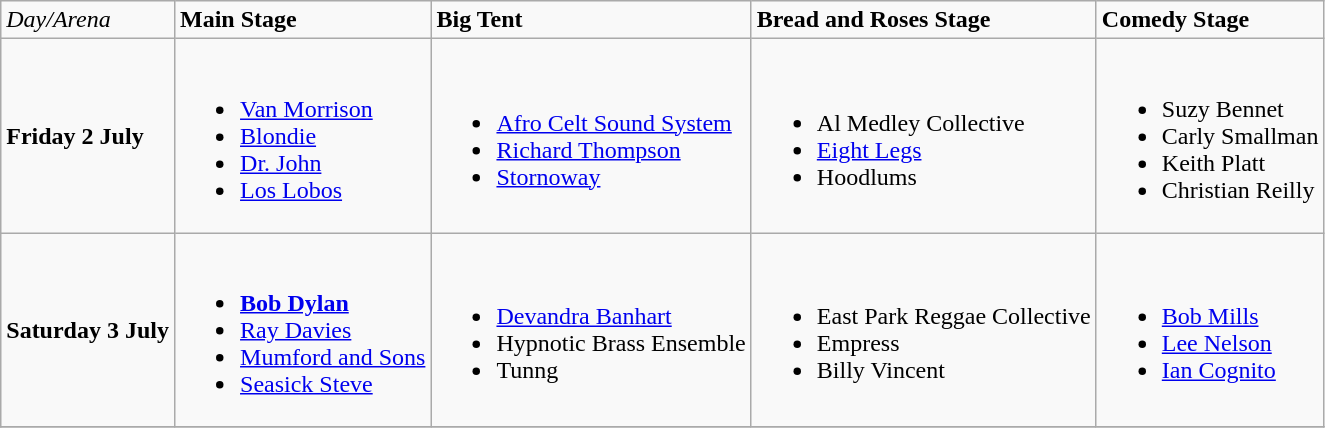<table class="wikitable" border="1">
<tr>
<td><em>Day/Arena</em></td>
<td><strong>Main Stage</strong></td>
<td><strong>Big Tent</strong></td>
<td><strong>Bread and Roses Stage</strong></td>
<td><strong>Comedy Stage</strong></td>
</tr>
<tr>
<td><strong>Friday 2 July</strong></td>
<td><br><ul><li><a href='#'>Van Morrison</a></li><li><a href='#'>Blondie</a></li><li><a href='#'>Dr. John</a></li><li><a href='#'>Los Lobos</a></li></ul></td>
<td><br><ul><li><a href='#'>Afro Celt Sound System</a></li><li><a href='#'>Richard Thompson</a></li><li><a href='#'>Stornoway</a></li></ul></td>
<td><br><ul><li>Al Medley Collective</li><li><a href='#'>Eight Legs</a></li><li>Hoodlums</li></ul></td>
<td><br><ul><li>Suzy Bennet</li><li>Carly Smallman</li><li>Keith Platt</li><li>Christian Reilly</li></ul></td>
</tr>
<tr>
<td><strong>Saturday 3 July</strong></td>
<td><br><ul><li><strong><a href='#'>Bob Dylan</a></strong></li><li><a href='#'>Ray Davies</a></li><li><a href='#'>Mumford and Sons</a></li><li><a href='#'>Seasick Steve</a></li></ul></td>
<td><br><ul><li><a href='#'>Devandra Banhart</a></li><li>Hypnotic Brass Ensemble</li><li>Tunng</li></ul></td>
<td><br><ul><li>East Park Reggae Collective</li><li>Empress</li><li>Billy Vincent</li></ul></td>
<td><br><ul><li><a href='#'>Bob Mills</a></li><li><a href='#'>Lee Nelson</a></li><li><a href='#'>Ian Cognito</a></li></ul></td>
</tr>
<tr>
</tr>
</table>
